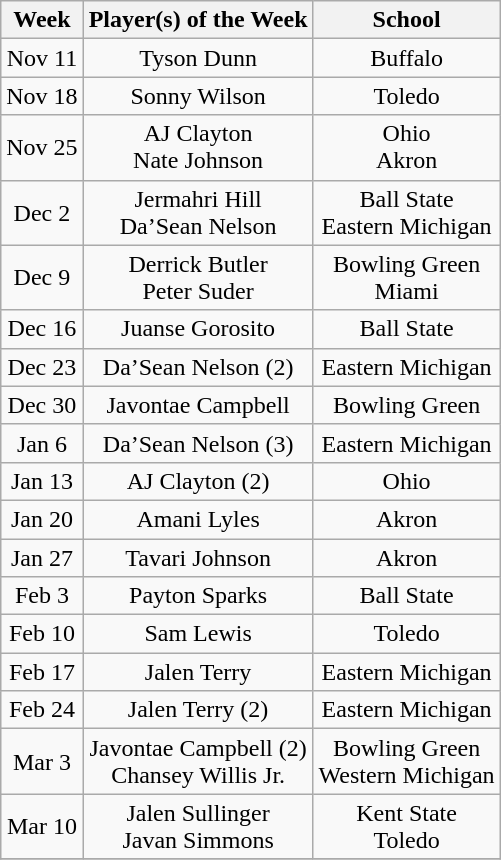<table class=wikitable style="text-align:center">
<tr>
<th>Week</th>
<th>Player(s) of the Week</th>
<th>School</th>
</tr>
<tr>
<td>Nov 11</td>
<td>Tyson Dunn</td>
<td>Buffalo</td>
</tr>
<tr>
<td>Nov 18</td>
<td>Sonny Wilson</td>
<td>Toledo</td>
</tr>
<tr>
<td>Nov 25</td>
<td>AJ Clayton<br>Nate Johnson</td>
<td>Ohio<br>Akron</td>
</tr>
<tr>
<td>Dec 2</td>
<td>Jermahri Hill<br>Da’Sean Nelson</td>
<td>Ball State<br>Eastern Michigan</td>
</tr>
<tr>
<td>Dec 9</td>
<td>Derrick Butler<br>Peter Suder</td>
<td>Bowling Green<br>Miami</td>
</tr>
<tr>
<td>Dec 16</td>
<td>Juanse Gorosito</td>
<td>Ball State</td>
</tr>
<tr>
<td>Dec 23</td>
<td>Da’Sean Nelson (2)</td>
<td>Eastern Michigan</td>
</tr>
<tr>
<td>Dec 30</td>
<td>Javontae Campbell</td>
<td>Bowling Green</td>
</tr>
<tr>
<td>Jan 6</td>
<td>Da’Sean Nelson (3)</td>
<td>Eastern Michigan</td>
</tr>
<tr>
<td>Jan 13</td>
<td>AJ Clayton (2)</td>
<td>Ohio</td>
</tr>
<tr>
<td>Jan 20</td>
<td>Amani Lyles</td>
<td>Akron</td>
</tr>
<tr>
<td>Jan 27</td>
<td>Tavari Johnson</td>
<td>Akron</td>
</tr>
<tr>
<td>Feb 3</td>
<td>Payton Sparks</td>
<td>Ball State</td>
</tr>
<tr>
<td>Feb 10</td>
<td>Sam Lewis</td>
<td>Toledo</td>
</tr>
<tr>
<td>Feb 17</td>
<td>Jalen Terry</td>
<td>Eastern Michigan</td>
</tr>
<tr>
<td>Feb 24</td>
<td>Jalen Terry (2)</td>
<td>Eastern Michigan</td>
</tr>
<tr>
<td>Mar 3</td>
<td>Javontae Campbell (2)<br>Chansey Willis Jr.</td>
<td>Bowling Green<br>Western Michigan</td>
</tr>
<tr>
<td>Mar 10</td>
<td>Jalen Sullinger<br>Javan Simmons</td>
<td>Kent State<br>Toledo</td>
</tr>
<tr>
</tr>
</table>
